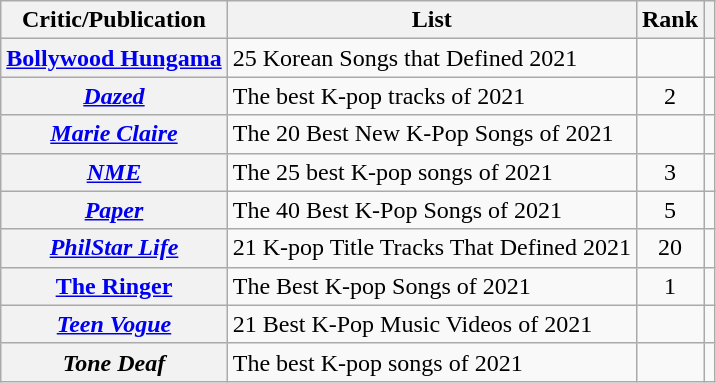<table class="wikitable plainrowheaders sortable">
<tr>
<th scope="col">Critic/Publication</th>
<th scope="col" class="unsortable">List</th>
<th scope="col" data-sort-type="number">Rank</th>
<th scope="col" class="unsortable"></th>
</tr>
<tr>
<th scope="row"><a href='#'>Bollywood Hungama</a></th>
<td>25 Korean Songs that Defined 2021</td>
<td></td>
<td style="text-align:center;"></td>
</tr>
<tr>
<th scope="row"><em><a href='#'>Dazed</a></em></th>
<td>The best K-pop tracks of 2021</td>
<td style="text-align:center">2</td>
<td style="text-align:center"></td>
</tr>
<tr>
<th scope="row"><em><a href='#'>Marie Claire</a></em></th>
<td>The 20 Best New K-Pop Songs of 2021</td>
<td></td>
<td style="text-align:center"></td>
</tr>
<tr>
<th scope="row"><em><a href='#'>NME</a></em></th>
<td>The 25 best K-pop songs of 2021</td>
<td style="text-align:center">3</td>
<td style="text-align:center"></td>
</tr>
<tr>
<th scope="row"><em><a href='#'>Paper</a></em></th>
<td>The 40 Best K-Pop Songs of 2021</td>
<td style="text-align:center;">5</td>
<td style="text-align:center;"></td>
</tr>
<tr>
<th scope="row"><em><a href='#'>PhilStar Life</a></em></th>
<td>21 K-pop Title Tracks That Defined 2021</td>
<td style="text-align:center">20</td>
<td></td>
</tr>
<tr>
<th scope="row" data-sort-value="Ringer"><a href='#'>The Ringer</a></th>
<td>The Best K-pop Songs of 2021</td>
<td style="text-align:center">1</td>
<td style="text-align:center"></td>
</tr>
<tr>
<th scope="row"><em><a href='#'>Teen Vogue</a></em></th>
<td>21 Best K-Pop Music Videos of 2021</td>
<td></td>
<td style="text-align:center"></td>
</tr>
<tr>
<th scope="row"><em>Tone Deaf</em></th>
<td>The best K-pop songs of 2021</td>
<td></td>
<td style="text-align:center"></td>
</tr>
</table>
